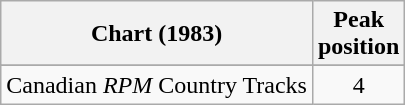<table class="wikitable sortable">
<tr>
<th align="left">Chart (1983)</th>
<th align="center">Peak<br>position</th>
</tr>
<tr>
</tr>
<tr>
</tr>
<tr>
</tr>
<tr>
<td align="left">Canadian <em>RPM</em> Country Tracks</td>
<td align="center">4</td>
</tr>
</table>
